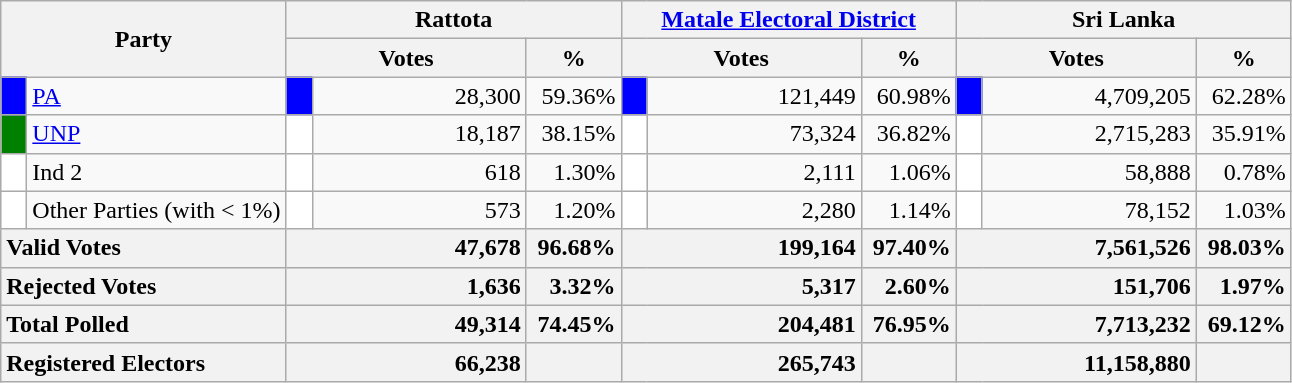<table class="wikitable">
<tr>
<th colspan="2" width="144px"rowspan="2">Party</th>
<th colspan="3" width="216px">Rattota</th>
<th colspan="3" width="216px"><a href='#'>Matale Electoral District</a></th>
<th colspan="3" width="216px">Sri Lanka</th>
</tr>
<tr>
<th colspan="2" width="144px">Votes</th>
<th>%</th>
<th colspan="2" width="144px">Votes</th>
<th>%</th>
<th colspan="2" width="144px">Votes</th>
<th>%</th>
</tr>
<tr>
<td style="background-color:blue;" width="10px"></td>
<td style="text-align:left;"><a href='#'>PA</a></td>
<td style="background-color:blue;" width="10px"></td>
<td style="text-align:right;">28,300</td>
<td style="text-align:right;">59.36%</td>
<td style="background-color:blue;" width="10px"></td>
<td style="text-align:right;">121,449</td>
<td style="text-align:right;">60.98%</td>
<td style="background-color:blue;" width="10px"></td>
<td style="text-align:right;">4,709,205</td>
<td style="text-align:right;">62.28%</td>
</tr>
<tr>
<td style="background-color:green;" width="10px"></td>
<td style="text-align:left;"><a href='#'>UNP</a></td>
<td style="background-color:white;" width="10px"></td>
<td style="text-align:right;">18,187</td>
<td style="text-align:right;">38.15%</td>
<td style="background-color:white;" width="10px"></td>
<td style="text-align:right;">73,324</td>
<td style="text-align:right;">36.82%</td>
<td style="background-color:white;" width="10px"></td>
<td style="text-align:right;">2,715,283</td>
<td style="text-align:right;">35.91%</td>
</tr>
<tr>
<td style="background-color:white;" width="10px"></td>
<td style="text-align:left;">Ind 2</td>
<td style="background-color:white;" width="10px"></td>
<td style="text-align:right;">618</td>
<td style="text-align:right;">1.30%</td>
<td style="background-color:white;" width="10px"></td>
<td style="text-align:right;">2,111</td>
<td style="text-align:right;">1.06%</td>
<td style="background-color:white;" width="10px"></td>
<td style="text-align:right;">58,888</td>
<td style="text-align:right;">0.78%</td>
</tr>
<tr>
<td style="background-color:white;" width="10px"></td>
<td style="text-align:left;">Other Parties (with < 1%)</td>
<td style="background-color:white;" width="10px"></td>
<td style="text-align:right;">573</td>
<td style="text-align:right;">1.20%</td>
<td style="background-color:white;" width="10px"></td>
<td style="text-align:right;">2,280</td>
<td style="text-align:right;">1.14%</td>
<td style="background-color:white;" width="10px"></td>
<td style="text-align:right;">78,152</td>
<td style="text-align:right;">1.03%</td>
</tr>
<tr>
<th colspan="2" width="144px"style="text-align:left;">Valid Votes</th>
<th style="text-align:right;"colspan="2" width="144px">47,678</th>
<th style="text-align:right;">96.68%</th>
<th style="text-align:right;"colspan="2" width="144px">199,164</th>
<th style="text-align:right;">97.40%</th>
<th style="text-align:right;"colspan="2" width="144px">7,561,526</th>
<th style="text-align:right;">98.03%</th>
</tr>
<tr>
<th colspan="2" width="144px"style="text-align:left;">Rejected Votes</th>
<th style="text-align:right;"colspan="2" width="144px">1,636</th>
<th style="text-align:right;">3.32%</th>
<th style="text-align:right;"colspan="2" width="144px">5,317</th>
<th style="text-align:right;">2.60%</th>
<th style="text-align:right;"colspan="2" width="144px">151,706</th>
<th style="text-align:right;">1.97%</th>
</tr>
<tr>
<th colspan="2" width="144px"style="text-align:left;">Total Polled</th>
<th style="text-align:right;"colspan="2" width="144px">49,314</th>
<th style="text-align:right;">74.45%</th>
<th style="text-align:right;"colspan="2" width="144px">204,481</th>
<th style="text-align:right;">76.95%</th>
<th style="text-align:right;"colspan="2" width="144px">7,713,232</th>
<th style="text-align:right;">69.12%</th>
</tr>
<tr>
<th colspan="2" width="144px"style="text-align:left;">Registered Electors</th>
<th style="text-align:right;"colspan="2" width="144px">66,238</th>
<th></th>
<th style="text-align:right;"colspan="2" width="144px">265,743</th>
<th></th>
<th style="text-align:right;"colspan="2" width="144px">11,158,880</th>
<th></th>
</tr>
</table>
